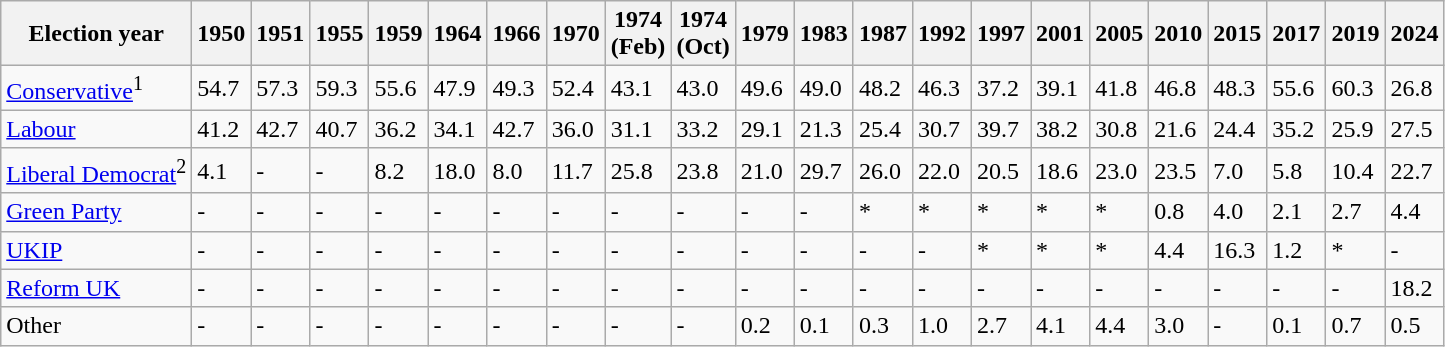<table class="wikitable">
<tr>
<th>Election year</th>
<th>1950</th>
<th>1951</th>
<th>1955</th>
<th>1959</th>
<th>1964</th>
<th>1966</th>
<th>1970</th>
<th>1974<br>(Feb)</th>
<th>1974<br>(Oct)</th>
<th>1979</th>
<th>1983</th>
<th>1987</th>
<th>1992</th>
<th>1997</th>
<th>2001</th>
<th>2005</th>
<th>2010</th>
<th>2015</th>
<th>2017</th>
<th>2019</th>
<th>2024</th>
</tr>
<tr>
<td><a href='#'>Conservative</a><sup>1</sup></td>
<td>54.7</td>
<td>57.3</td>
<td>59.3</td>
<td>55.6</td>
<td>47.9</td>
<td>49.3</td>
<td>52.4</td>
<td>43.1</td>
<td>43.0</td>
<td>49.6</td>
<td>49.0</td>
<td>48.2</td>
<td>46.3</td>
<td>37.2</td>
<td>39.1</td>
<td>41.8</td>
<td>46.8</td>
<td>48.3</td>
<td>55.6</td>
<td>60.3</td>
<td>26.8</td>
</tr>
<tr>
<td><a href='#'>Labour</a></td>
<td>41.2</td>
<td>42.7</td>
<td>40.7</td>
<td>36.2</td>
<td>34.1</td>
<td>42.7</td>
<td>36.0</td>
<td>31.1</td>
<td>33.2</td>
<td>29.1</td>
<td>21.3</td>
<td>25.4</td>
<td>30.7</td>
<td>39.7</td>
<td>38.2</td>
<td>30.8</td>
<td>21.6</td>
<td>24.4</td>
<td>35.2</td>
<td>25.9</td>
<td>27.5</td>
</tr>
<tr>
<td><a href='#'>Liberal Democrat</a><sup>2</sup></td>
<td>4.1</td>
<td>-</td>
<td>-</td>
<td>8.2</td>
<td>18.0</td>
<td>8.0</td>
<td>11.7</td>
<td>25.8</td>
<td>23.8</td>
<td>21.0</td>
<td>29.7</td>
<td>26.0</td>
<td>22.0</td>
<td>20.5</td>
<td>18.6</td>
<td>23.0</td>
<td>23.5</td>
<td>7.0</td>
<td>5.8</td>
<td>10.4</td>
<td>22.7</td>
</tr>
<tr>
<td><a href='#'>Green Party</a></td>
<td>-</td>
<td>-</td>
<td>-</td>
<td>-</td>
<td>-</td>
<td>-</td>
<td>-</td>
<td>-</td>
<td>-</td>
<td>-</td>
<td>-</td>
<td>*</td>
<td>*</td>
<td>*</td>
<td>*</td>
<td>*</td>
<td>0.8</td>
<td>4.0</td>
<td>2.1</td>
<td>2.7</td>
<td>4.4</td>
</tr>
<tr>
<td><a href='#'>UKIP</a></td>
<td>-</td>
<td>-</td>
<td>-</td>
<td>-</td>
<td>-</td>
<td>-</td>
<td>-</td>
<td>-</td>
<td>-</td>
<td>-</td>
<td>-</td>
<td>-</td>
<td>-</td>
<td>*</td>
<td>*</td>
<td>*</td>
<td>4.4</td>
<td>16.3</td>
<td>1.2</td>
<td>*</td>
<td>-</td>
</tr>
<tr>
<td><a href='#'>Reform UK</a></td>
<td>-</td>
<td>-</td>
<td>-</td>
<td>-</td>
<td>-</td>
<td>-</td>
<td>-</td>
<td>-</td>
<td>-</td>
<td>-</td>
<td>-</td>
<td>-</td>
<td>-</td>
<td>-</td>
<td>-</td>
<td>-</td>
<td>-</td>
<td>-</td>
<td>-</td>
<td>-</td>
<td>18.2</td>
</tr>
<tr>
<td>Other</td>
<td>-</td>
<td>-</td>
<td>-</td>
<td>-</td>
<td>-</td>
<td>-</td>
<td>-</td>
<td>-</td>
<td>-</td>
<td>0.2</td>
<td>0.1</td>
<td>0.3</td>
<td>1.0</td>
<td>2.7</td>
<td>4.1</td>
<td>4.4</td>
<td>3.0</td>
<td>-</td>
<td>0.1</td>
<td>0.7</td>
<td>0.5</td>
</tr>
</table>
